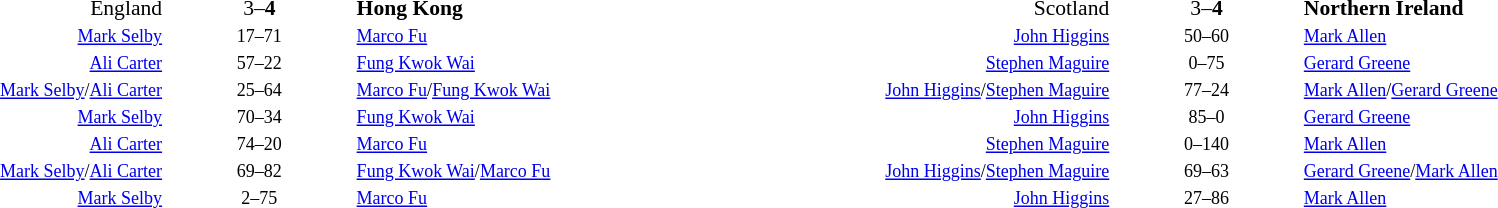<table width="100%" cellspacing="1">
<tr>
<th width=20%></th>
<th width=10%></th>
<th width=20%></th>
<th width=20%></th>
<th width=10%></th>
<th width=20%></th>
</tr>
<tr style=font-size:90%>
<td align=right>England </td>
<td align=center>3–<strong>4</strong></td>
<td><strong> Hong Kong</strong></td>
<td align=right>Scotland </td>
<td align=center>3–<strong>4</strong></td>
<td><strong> Northern Ireland</strong></td>
</tr>
<tr style=font-size:75%>
<td align=right><a href='#'>Mark Selby</a></td>
<td align=center>17–71</td>
<td><a href='#'>Marco Fu</a></td>
<td align=right><a href='#'>John Higgins</a></td>
<td align=center>50–60</td>
<td><a href='#'>Mark Allen</a></td>
</tr>
<tr style=font-size:75%>
<td align=right><a href='#'>Ali Carter</a></td>
<td align=center>57–22</td>
<td><a href='#'>Fung Kwok Wai</a></td>
<td align=right><a href='#'>Stephen Maguire</a></td>
<td align=center>0–75</td>
<td><a href='#'>Gerard Greene</a></td>
</tr>
<tr style=font-size:75%>
<td align=right><a href='#'>Mark Selby</a>/<a href='#'>Ali Carter</a></td>
<td align=center>25–64</td>
<td><a href='#'>Marco Fu</a>/<a href='#'>Fung Kwok Wai</a></td>
<td align=right><a href='#'>John Higgins</a>/<a href='#'>Stephen Maguire</a></td>
<td align=center>77–24</td>
<td><a href='#'>Mark Allen</a>/<a href='#'>Gerard Greene</a></td>
</tr>
<tr style=font-size:75%>
<td align=right><a href='#'>Mark Selby</a></td>
<td align=center>70–34</td>
<td><a href='#'>Fung Kwok Wai</a></td>
<td align=right><a href='#'>John Higgins</a></td>
<td align=center>85–0</td>
<td><a href='#'>Gerard Greene</a></td>
</tr>
<tr style=font-size:75%>
<td align=right><a href='#'>Ali Carter</a></td>
<td align=center>74–20</td>
<td><a href='#'>Marco Fu</a></td>
<td align=right><a href='#'>Stephen Maguire</a></td>
<td align=center>0–140</td>
<td><a href='#'>Mark Allen</a></td>
</tr>
<tr style=font-size:75%>
<td align=right><a href='#'>Mark Selby</a>/<a href='#'>Ali Carter</a></td>
<td align=center>69–82</td>
<td><a href='#'>Fung Kwok Wai</a>/<a href='#'>Marco Fu</a></td>
<td align=right><a href='#'>John Higgins</a>/<a href='#'>Stephen Maguire</a></td>
<td align=center>69–63</td>
<td><a href='#'>Gerard Greene</a>/<a href='#'>Mark Allen</a></td>
</tr>
<tr style=font-size:75%>
<td align=right><a href='#'>Mark Selby</a></td>
<td align=center>2–75</td>
<td><a href='#'>Marco Fu</a></td>
<td align=right><a href='#'>John Higgins</a></td>
<td align=center>27–86</td>
<td><a href='#'>Mark Allen</a></td>
</tr>
</table>
